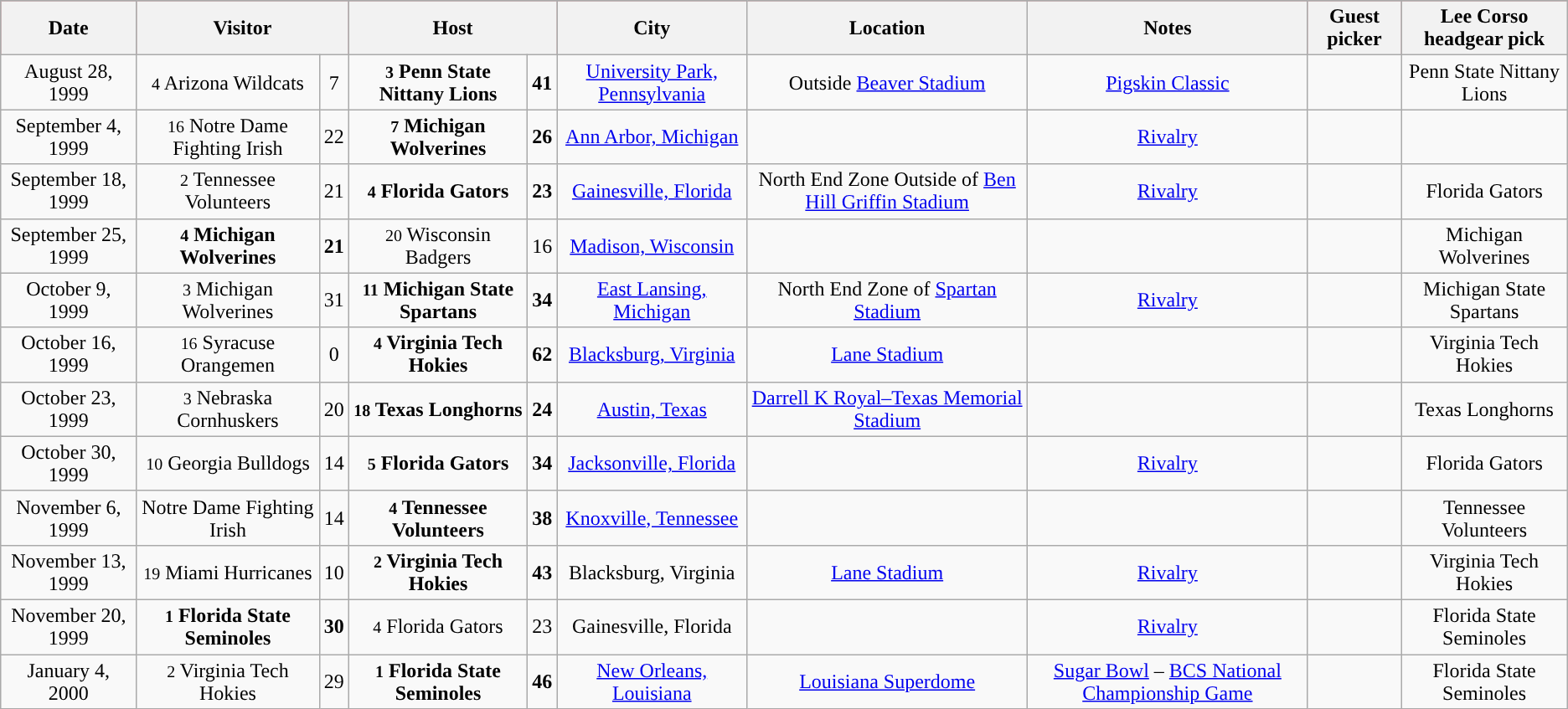<table class="wikitable" style="text-align:center">
<tr style="background:#A32638;"|>
<th>Date</th>
<th colspan=2>Visitor</th>
<th colspan=2>Host</th>
<th>City</th>
<th>Location</th>
<th>Notes</th>
<th>Guest picker</th>
<th>Lee Corso headgear pick</th>
</tr>
<tr>
<td>August 28, 1999</td>
<td><small>4</small> Arizona Wildcats</td>
<td>7</td>
<td><strong><small>3</small> Penn State Nittany Lions</strong></td>
<td><strong>41</strong></td>
<td><a href='#'>University Park, Pennsylvania</a></td>
<td>Outside <a href='#'>Beaver Stadium</a></td>
<td><a href='#'>Pigskin Classic</a></td>
<td></td>
<td>Penn State Nittany Lions</td>
</tr>
<tr>
<td>September 4, 1999</td>
<td><small>16</small> Notre Dame Fighting Irish</td>
<td>22</td>
<td><strong><small>7</small> Michigan Wolverines</strong></td>
<td><strong>26</strong></td>
<td><a href='#'>Ann Arbor, Michigan</a></td>
<td></td>
<td><a href='#'>Rivalry</a></td>
<td></td>
<td></td>
</tr>
<tr>
<td>September 18, 1999</td>
<td><small>2</small> Tennessee Volunteers</td>
<td>21</td>
<td><strong><small>4</small> Florida Gators</strong></td>
<td><strong>23</strong></td>
<td><a href='#'>Gainesville, Florida</a></td>
<td>North End Zone Outside of <a href='#'>Ben Hill Griffin Stadium</a></td>
<td><a href='#'>Rivalry</a></td>
<td></td>
<td>Florida Gators</td>
</tr>
<tr>
<td>September 25, 1999</td>
<td><strong><small>4</small> Michigan Wolverines</strong></td>
<td><strong>21</strong></td>
<td><small>20</small> Wisconsin Badgers</td>
<td>16</td>
<td><a href='#'>Madison, Wisconsin</a></td>
<td></td>
<td></td>
<td></td>
<td>Michigan Wolverines</td>
</tr>
<tr>
<td>October 9, 1999</td>
<td><small>3</small> Michigan Wolverines</td>
<td>31</td>
<td><strong><small>11</small> Michigan State Spartans</strong></td>
<td><strong>34</strong></td>
<td><a href='#'>East Lansing, Michigan</a></td>
<td>North End Zone of <a href='#'>Spartan Stadium</a></td>
<td><a href='#'>Rivalry</a></td>
<td></td>
<td>Michigan State Spartans</td>
</tr>
<tr>
<td>October 16, 1999</td>
<td><small>16</small> Syracuse Orangemen</td>
<td>0</td>
<td><strong><small>4</small> Virginia Tech Hokies</strong></td>
<td><strong>62</strong></td>
<td><a href='#'>Blacksburg, Virginia</a></td>
<td><a href='#'>Lane Stadium</a></td>
<td></td>
<td></td>
<td>Virginia Tech Hokies</td>
</tr>
<tr>
<td>October 23, 1999</td>
<td><small>3</small> Nebraska Cornhuskers</td>
<td>20</td>
<td><strong><small>18</small> Texas Longhorns</strong></td>
<td><strong>24</strong></td>
<td><a href='#'>Austin, Texas</a></td>
<td><a href='#'>Darrell K Royal–Texas Memorial Stadium</a></td>
<td></td>
<td></td>
<td>Texas Longhorns</td>
</tr>
<tr>
<td>October 30, 1999</td>
<td><small>10</small> Georgia Bulldogs</td>
<td>14</td>
<td><strong><small>5</small> Florida Gators</strong></td>
<td><strong>34</strong></td>
<td><a href='#'>Jacksonville, Florida</a></td>
<td></td>
<td><a href='#'>Rivalry</a></td>
<td></td>
<td>Florida Gators</td>
</tr>
<tr>
<td>November 6, 1999</td>
<td>Notre Dame Fighting Irish</td>
<td>14</td>
<td><strong><small>4</small> Tennessee Volunteers</strong></td>
<td><strong>38</strong></td>
<td><a href='#'>Knoxville, Tennessee</a></td>
<td></td>
<td></td>
<td></td>
<td>Tennessee Volunteers</td>
</tr>
<tr>
<td>November 13, 1999</td>
<td><small>19</small> Miami Hurricanes</td>
<td>10</td>
<td><strong><small>2</small> Virginia Tech Hokies</strong></td>
<td><strong>43</strong></td>
<td>Blacksburg, Virginia</td>
<td><a href='#'>Lane Stadium</a></td>
<td><a href='#'>Rivalry</a></td>
<td></td>
<td>Virginia Tech Hokies</td>
</tr>
<tr>
<td>November 20, 1999</td>
<td><strong><small>1</small> Florida State Seminoles</strong></td>
<td><strong>30</strong></td>
<td><small>4</small> Florida Gators</td>
<td>23</td>
<td>Gainesville, Florida</td>
<td></td>
<td><a href='#'>Rivalry</a></td>
<td></td>
<td>Florida State Seminoles</td>
</tr>
<tr>
<td>January 4, 2000</td>
<td><small>2</small> Virginia Tech Hokies</td>
<td>29</td>
<td><strong><small>1</small> Florida State Seminoles</strong></td>
<td><strong>46</strong></td>
<td><a href='#'>New Orleans, Louisiana</a></td>
<td><a href='#'>Louisiana Superdome</a></td>
<td><a href='#'>Sugar Bowl</a> – <a href='#'>BCS National Championship Game</a></td>
<td></td>
<td>Florida State Seminoles</td>
</tr>
</table>
